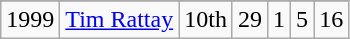<table class="wikitable">
<tr>
</tr>
<tr>
<td>1999</td>
<td><a href='#'>Tim Rattay</a></td>
<td>10th</td>
<td>29</td>
<td>1</td>
<td>5</td>
<td>16</td>
</tr>
</table>
